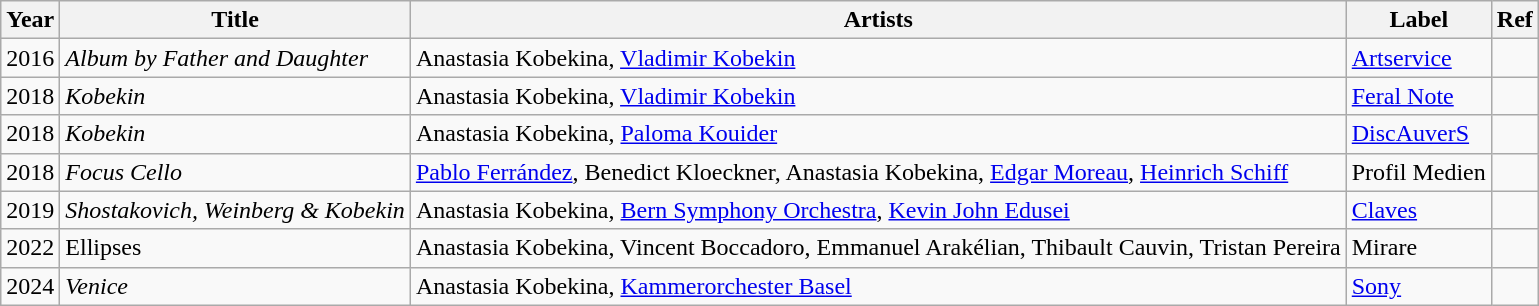<table class="wikitable">
<tr>
<th>Year</th>
<th>Title</th>
<th>Artists</th>
<th>Label</th>
<th>Ref</th>
</tr>
<tr>
<td>2016</td>
<td><em>Album by Father and Daughter</em></td>
<td>Anastasia Kobekina, <a href='#'>Vladimir Kobekin</a></td>
<td><a href='#'>Artservice</a></td>
<td></td>
</tr>
<tr>
<td>2018</td>
<td><em>Kobekin</em></td>
<td>Anastasia Kobekina, <a href='#'>Vladimir Kobekin</a></td>
<td><a href='#'>Feral Note</a></td>
<td></td>
</tr>
<tr>
<td>2018</td>
<td><em>Kobekin</em></td>
<td>Anastasia Kobekina, <a href='#'>Paloma Kouider</a></td>
<td><a href='#'>DiscAuverS</a></td>
<td></td>
</tr>
<tr>
<td>2018</td>
<td><em>Focus Cello</em></td>
<td><a href='#'>Pablo Ferrández</a>, Benedict Kloeckner, Anastasia Kobekina, <a href='#'>Edgar Moreau</a>, <a href='#'>Heinrich Schiff</a></td>
<td>Profil Medien</td>
<td></td>
</tr>
<tr>
<td>2019</td>
<td><em>Shostakovich, Weinberg & Kobekin</em></td>
<td>Anastasia Kobekina, <a href='#'>Bern Symphony Orchestra</a>, <a href='#'>Kevin John Edusei</a></td>
<td><a href='#'>Claves</a></td>
<td></td>
</tr>
<tr>
<td>2022</td>
<td>Ellipses</td>
<td>Anastasia Kobekina, Vincent Boccadoro, Emmanuel Arakélian, Thibault Cauvin, Tristan Pereira</td>
<td>Mirare</td>
<td></td>
</tr>
<tr>
<td>2024</td>
<td><em>Venice</em></td>
<td>Anastasia Kobekina, <a href='#'>Kammerorchester Basel</a></td>
<td><a href='#'>Sony</a></td>
<td></td>
</tr>
</table>
